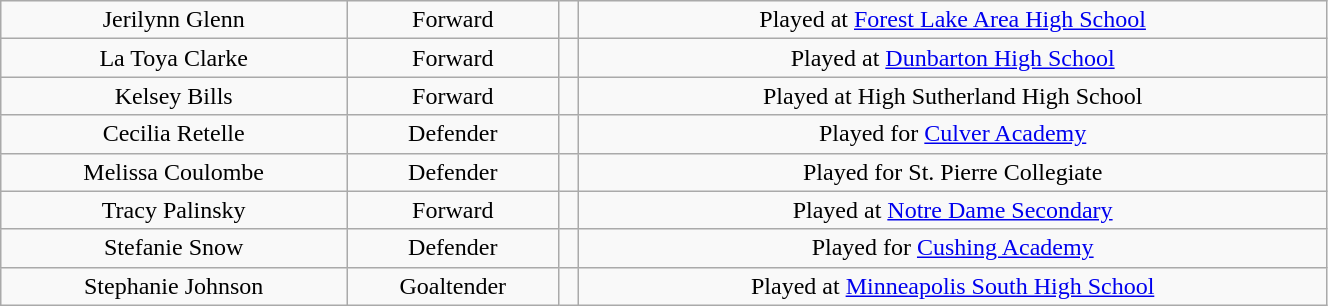<table class="wikitable" width="70%" style="text-align:center;">
<tr>
<td>Jerilynn Glenn</td>
<td>Forward</td>
<td></td>
<td>Played at <a href='#'>Forest Lake Area High School</a></td>
</tr>
<tr>
<td>La Toya Clarke</td>
<td>Forward</td>
<td></td>
<td>Played at <a href='#'>Dunbarton High School</a></td>
</tr>
<tr>
<td>Kelsey Bills</td>
<td>Forward</td>
<td></td>
<td>Played at High Sutherland High School</td>
</tr>
<tr>
<td>Cecilia Retelle</td>
<td>Defender</td>
<td></td>
<td>Played for <a href='#'>Culver Academy</a></td>
</tr>
<tr>
<td>Melissa Coulombe</td>
<td>Defender</td>
<td></td>
<td>Played for St. Pierre Collegiate</td>
</tr>
<tr>
<td>Tracy Palinsky</td>
<td>Forward</td>
<td></td>
<td>Played at <a href='#'>Notre Dame Secondary</a></td>
</tr>
<tr>
<td>Stefanie Snow</td>
<td>Defender</td>
<td></td>
<td>Played for <a href='#'>Cushing Academy</a></td>
</tr>
<tr>
<td>Stephanie Johnson</td>
<td>Goaltender</td>
<td></td>
<td>Played at <a href='#'>Minneapolis South High School</a></td>
</tr>
</table>
